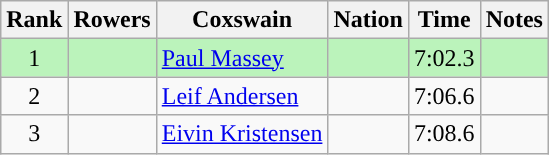<table class="wikitable sortable" style="text-align:center">
<tr>
<th>Rank</th>
<th>Rowers</th>
<th>Coxswain</th>
<th>Nation</th>
<th>Time</th>
<th>Notes</th>
</tr>
<tr bgcolor=bbf3bb>
<td>1</td>
<td align=left></td>
<td align=left><a href='#'>Paul Massey</a></td>
<td align=left></td>
<td>7:02.3</td>
<td></td>
</tr>
<tr>
<td>2</td>
<td align=left></td>
<td align=left><a href='#'>Leif Andersen</a></td>
<td align=left></td>
<td>7:06.6</td>
<td></td>
</tr>
<tr>
<td>3</td>
<td align=left></td>
<td align=left><a href='#'>Eivin Kristensen</a></td>
<td align=left></td>
<td>7:08.6</td>
<td></td>
</tr>
</table>
